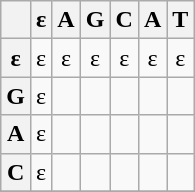<table class="wikitable" style="text-align:center">
<tr>
<th></th>
<th>ε</th>
<th>A</th>
<th>G</th>
<th>C</th>
<th>A</th>
<th>T</th>
</tr>
<tr>
<th>ε</th>
<td>ε</td>
<td>ε</td>
<td>ε</td>
<td>ε</td>
<td>ε</td>
<td>ε</td>
</tr>
<tr>
<th>G</th>
<td>ε</td>
<td></td>
<td></td>
<td></td>
<td></td>
<td></td>
</tr>
<tr>
<th>A</th>
<td>ε</td>
<td></td>
<td></td>
<td></td>
<td></td>
<td></td>
</tr>
<tr>
<th>C</th>
<td>ε</td>
<td></td>
<td></td>
<td></td>
<td></td>
<td></td>
</tr>
<tr>
</tr>
</table>
